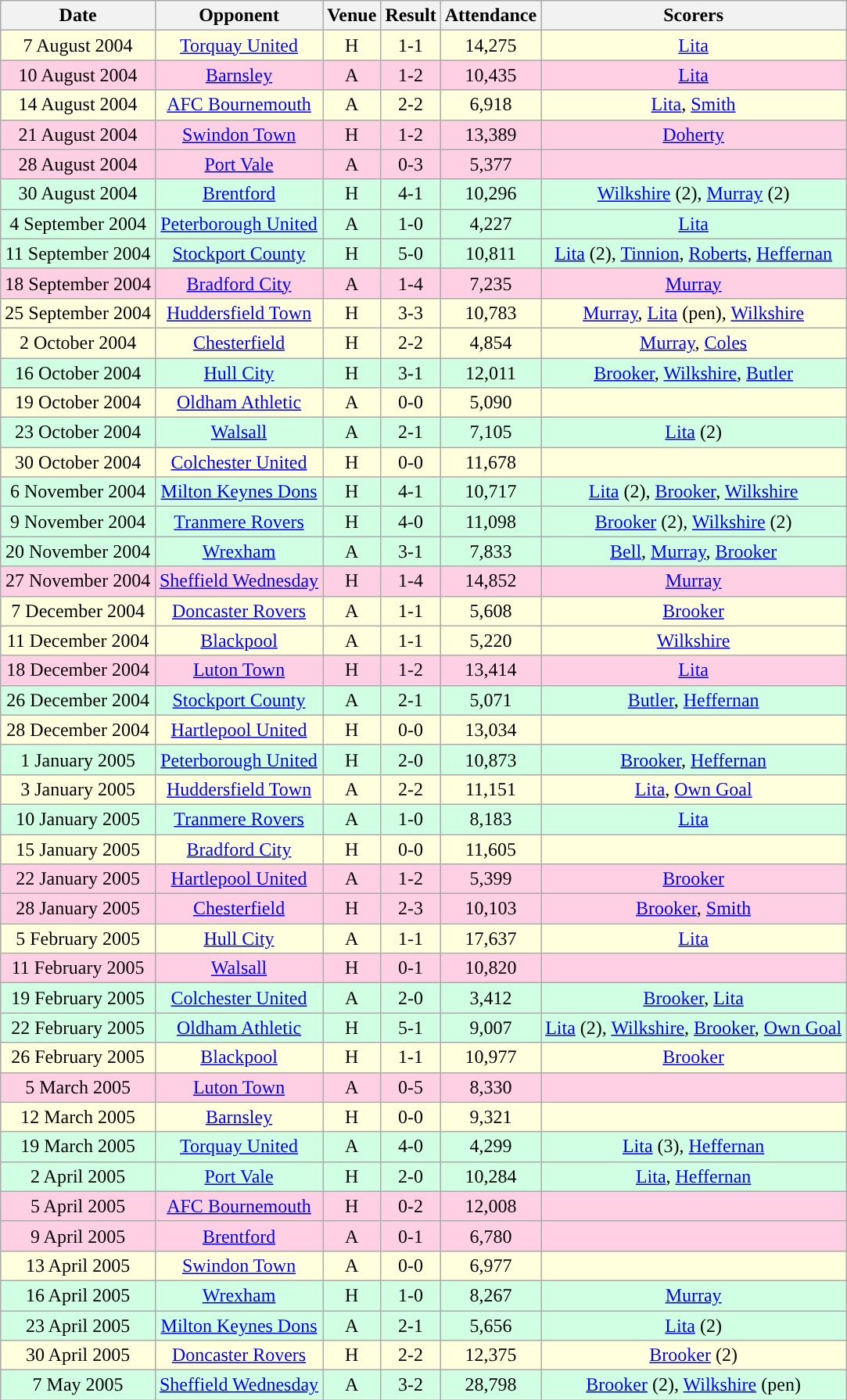<table class="wikitable sortable" style="font-size:100%; text-align:center">
<tr>
<th>Date</th>
<th>Opponent</th>
<th>Venue</th>
<th>Result</th>
<th>Attendance</th>
<th>Scorers</th>
</tr>
<tr style="background-color: #ffffdd;">
<td>7 August 2004</td>
<td><a href='#'>Torquay United</a></td>
<td>H</td>
<td>1-1</td>
<td>14,275</td>
<td><a href='#'>Lita</a></td>
</tr>
<tr style="background-color: #ffd0e3;">
<td>10 August 2004</td>
<td><a href='#'>Barnsley</a></td>
<td>A</td>
<td>1-2</td>
<td>10,435</td>
<td><a href='#'>Lita</a></td>
</tr>
<tr style="background-color: #ffffdd;">
<td>14 August 2004</td>
<td><a href='#'>AFC Bournemouth</a></td>
<td>A</td>
<td>2-2</td>
<td>6,918</td>
<td><a href='#'>Lita</a>, <a href='#'>Smith</a></td>
</tr>
<tr style="background-color: #ffd0e3;">
<td>21 August 2004</td>
<td><a href='#'>Swindon Town</a></td>
<td>H</td>
<td>1-2</td>
<td>13,389</td>
<td><a href='#'>Doherty</a></td>
</tr>
<tr style="background-color: #ffd0e3;">
<td>28 August 2004</td>
<td><a href='#'>Port Vale</a></td>
<td>A</td>
<td>0-3</td>
<td>5,377</td>
<td></td>
</tr>
<tr style="background-color: #d0ffe3;">
<td>30 August 2004</td>
<td><a href='#'>Brentford</a></td>
<td>H</td>
<td>4-1</td>
<td>10,296</td>
<td><a href='#'>Wilkshire</a> (2), <a href='#'>Murray</a> (2)</td>
</tr>
<tr style="background-color: #d0ffe3;">
<td>4 September 2004</td>
<td><a href='#'>Peterborough United</a></td>
<td>A</td>
<td>1-0</td>
<td>4,227</td>
<td><a href='#'>Lita</a></td>
</tr>
<tr style="background-color: #d0ffe3;">
<td>11 September 2004</td>
<td><a href='#'>Stockport County</a></td>
<td>H</td>
<td>5-0</td>
<td>10,811</td>
<td><a href='#'>Lita</a> (2), <a href='#'>Tinnion</a>, <a href='#'>Roberts</a>, <a href='#'>Heffernan</a></td>
</tr>
<tr style="background-color: #ffd0e3;">
<td>18 September 2004</td>
<td><a href='#'>Bradford City</a></td>
<td>A</td>
<td>1-4</td>
<td>7,235</td>
<td><a href='#'>Murray</a></td>
</tr>
<tr style="background-color: #ffffdd;">
<td>25 September 2004</td>
<td><a href='#'>Huddersfield Town</a></td>
<td>H</td>
<td>3-3</td>
<td>10,783</td>
<td><a href='#'>Murray</a>, <a href='#'>Lita</a> (pen), <a href='#'>Wilkshire</a></td>
</tr>
<tr style="background-color: #ffffdd;">
<td>2 October 2004</td>
<td><a href='#'>Chesterfield</a></td>
<td>H</td>
<td>2-2</td>
<td>4,854</td>
<td><a href='#'>Murray</a>, <a href='#'>Coles</a></td>
</tr>
<tr style="background-color: #d0ffe3;">
<td>16 October 2004</td>
<td><a href='#'>Hull City</a></td>
<td>H</td>
<td>3-1</td>
<td>12,011</td>
<td><a href='#'>Brooker</a>, <a href='#'>Wilkshire</a>, <a href='#'>Butler</a></td>
</tr>
<tr style="background-color: #ffffdd;">
<td>19 October 2004</td>
<td><a href='#'>Oldham Athletic</a></td>
<td>A</td>
<td>0-0</td>
<td>5,090</td>
<td></td>
</tr>
<tr style="background-color: #d0ffe3;">
<td>23 October 2004</td>
<td><a href='#'>Walsall</a></td>
<td>A</td>
<td>2-1</td>
<td>7,105</td>
<td><a href='#'>Lita</a> (2)</td>
</tr>
<tr style="background-color: #ffffdd;">
<td>30 October 2004</td>
<td><a href='#'>Colchester United</a></td>
<td>H</td>
<td>0-0</td>
<td>11,678</td>
<td></td>
</tr>
<tr style="background-color: #d0ffe3;">
<td>6 November 2004</td>
<td><a href='#'>Milton Keynes Dons</a></td>
<td>H</td>
<td>4-1</td>
<td>10,717</td>
<td><a href='#'>Lita</a> (2), <a href='#'>Brooker</a>, <a href='#'>Wilkshire</a></td>
</tr>
<tr style="background-color: #d0ffe3;">
<td>9 November 2004</td>
<td><a href='#'>Tranmere Rovers</a></td>
<td>H</td>
<td>4-0</td>
<td>11,098</td>
<td><a href='#'>Brooker</a> (2), <a href='#'>Wilkshire</a> (2)</td>
</tr>
<tr style="background-color: #d0ffe3;">
<td>20 November 2004</td>
<td><a href='#'>Wrexham</a></td>
<td>A</td>
<td>3-1</td>
<td>7,833</td>
<td><a href='#'>Bell</a>, <a href='#'>Murray</a>, <a href='#'>Brooker</a></td>
</tr>
<tr style="background-color: #ffd0e3;">
<td>27 November 2004</td>
<td><a href='#'>Sheffield Wednesday</a></td>
<td>H</td>
<td>1-4</td>
<td>14,852</td>
<td><a href='#'>Murray</a></td>
</tr>
<tr style="background-color: #ffffdd;">
<td>7 December 2004</td>
<td><a href='#'>Doncaster Rovers</a></td>
<td>A</td>
<td>1-1</td>
<td>5,608</td>
<td><a href='#'>Brooker</a></td>
</tr>
<tr style="background-color: #ffffdd;">
<td>11 December 2004</td>
<td><a href='#'>Blackpool</a></td>
<td>A</td>
<td>1-1</td>
<td>5,220</td>
<td><a href='#'>Wilkshire</a></td>
</tr>
<tr style="background-color: #ffd0e3;">
<td>18 December 2004</td>
<td><a href='#'>Luton Town</a></td>
<td>H</td>
<td>1-2</td>
<td>13,414</td>
<td><a href='#'>Lita</a></td>
</tr>
<tr style="background-color: #d0ffe3;">
<td>26 December 2004</td>
<td><a href='#'>Stockport County</a></td>
<td>A</td>
<td>2-1</td>
<td>5,071</td>
<td><a href='#'>Butler</a>, <a href='#'>Heffernan</a></td>
</tr>
<tr style="background-color: #ffffdd;">
<td>28 December 2004</td>
<td><a href='#'>Hartlepool United</a></td>
<td>H</td>
<td>0-0</td>
<td>13,034</td>
<td></td>
</tr>
<tr style="background-color: #d0ffe3;">
<td>1 January 2005</td>
<td><a href='#'>Peterborough United</a></td>
<td>H</td>
<td>2-0</td>
<td>10,873</td>
<td><a href='#'>Brooker</a>, <a href='#'>Heffernan</a></td>
</tr>
<tr style="background-color: #ffffdd;">
<td>3 January 2005</td>
<td><a href='#'>Huddersfield Town</a></td>
<td>A</td>
<td>2-2</td>
<td>11,151</td>
<td><a href='#'>Lita</a>, <a href='#'>Own Goal</a></td>
</tr>
<tr style="background-color: #d0ffe3;">
<td>10 January 2005</td>
<td><a href='#'>Tranmere Rovers</a></td>
<td>A</td>
<td>1-0</td>
<td>8,183</td>
<td><a href='#'>Lita</a></td>
</tr>
<tr style="background-color: #ffffdd;">
<td>15 January 2005</td>
<td><a href='#'>Bradford City</a></td>
<td>H</td>
<td>0-0</td>
<td>11,605</td>
<td></td>
</tr>
<tr style="background-color: #ffd0e3;">
<td>22 January 2005</td>
<td><a href='#'>Hartlepool United</a></td>
<td>A</td>
<td>1-2</td>
<td>5,399</td>
<td><a href='#'>Brooker</a></td>
</tr>
<tr style="background-color: #ffd0e3;">
<td>28 January 2005</td>
<td><a href='#'>Chesterfield</a></td>
<td>H</td>
<td>2-3</td>
<td>10,103</td>
<td><a href='#'>Brooker</a>, <a href='#'>Smith</a></td>
</tr>
<tr style="background-color: #ffffdd;">
<td>5 February 2005</td>
<td><a href='#'>Hull City</a></td>
<td>A</td>
<td>1-1</td>
<td>17,637</td>
<td><a href='#'>Lita</a></td>
</tr>
<tr style="background-color: #ffd0e3;">
<td>11 February 2005</td>
<td><a href='#'>Walsall</a></td>
<td>H</td>
<td>0-1</td>
<td>10,820</td>
<td></td>
</tr>
<tr style="background-color: #d0ffe3;">
<td>19 February 2005</td>
<td><a href='#'>Colchester United</a></td>
<td>A</td>
<td>2-0</td>
<td>3,412</td>
<td><a href='#'>Brooker</a>, <a href='#'>Lita</a></td>
</tr>
<tr style="background-color: #d0ffe3;">
<td>22 February 2005</td>
<td><a href='#'>Oldham Athletic</a></td>
<td>H</td>
<td>5-1</td>
<td>9,007</td>
<td><a href='#'>Lita</a> (2), <a href='#'>Wilkshire</a>, <a href='#'>Brooker</a>, <a href='#'>Own Goal</a></td>
</tr>
<tr style="background-color: #ffffdd;">
<td>26 February 2005</td>
<td><a href='#'>Blackpool</a></td>
<td>H</td>
<td>1-1</td>
<td>10,977</td>
<td><a href='#'>Brooker</a></td>
</tr>
<tr style="background-color: #ffd0e3;">
<td>5 March 2005</td>
<td><a href='#'>Luton Town</a></td>
<td>A</td>
<td>0-5</td>
<td>8,330</td>
<td></td>
</tr>
<tr style="background-color: #ffffdd;">
<td>12 March 2005</td>
<td><a href='#'>Barnsley</a></td>
<td>H</td>
<td>0-0</td>
<td>9,321</td>
<td></td>
</tr>
<tr style="background-color: #d0ffe3;">
<td>19 March 2005</td>
<td><a href='#'>Torquay United</a></td>
<td>A</td>
<td>4-0</td>
<td>4,299</td>
<td><a href='#'>Lita</a> (3), <a href='#'>Heffernan</a></td>
</tr>
<tr style="background-color: #d0ffe3;">
<td>2 April 2005</td>
<td><a href='#'>Port Vale</a></td>
<td>H</td>
<td>2-0</td>
<td>10,284</td>
<td><a href='#'>Lita</a>, <a href='#'>Heffernan</a></td>
</tr>
<tr style="background-color: #ffd0e3;">
<td>5 April 2005</td>
<td><a href='#'>AFC Bournemouth</a></td>
<td>H</td>
<td>0-2</td>
<td>12,008</td>
<td></td>
</tr>
<tr style="background-color: #ffd0e3;">
<td>9 April 2005</td>
<td><a href='#'>Brentford</a></td>
<td>A</td>
<td>0-1</td>
<td>6,780</td>
<td></td>
</tr>
<tr style="background-color: #ffffdd;">
<td>13 April 2005</td>
<td><a href='#'>Swindon Town</a></td>
<td>A</td>
<td>0-0</td>
<td>6,977</td>
<td></td>
</tr>
<tr style="background-color: #d0ffe3;">
<td>16 April 2005</td>
<td><a href='#'>Wrexham</a></td>
<td>H</td>
<td>1-0</td>
<td>8,267</td>
<td><a href='#'>Murray</a></td>
</tr>
<tr style="background-color: #d0ffe3;">
<td>23 April 2005</td>
<td><a href='#'>Milton Keynes Dons</a></td>
<td>A</td>
<td>2-1</td>
<td>5,656</td>
<td><a href='#'>Lita</a> (2)</td>
</tr>
<tr style="background-color: #ffffdd;">
<td>30 April 2005</td>
<td><a href='#'>Doncaster Rovers</a></td>
<td>H</td>
<td>2-2</td>
<td>12,375</td>
<td><a href='#'>Brooker</a> (2)</td>
</tr>
<tr style="background-color: #d0ffe3;">
<td>7 May 2005</td>
<td><a href='#'>Sheffield Wednesday</a></td>
<td>A</td>
<td>3-2</td>
<td>28,798</td>
<td><a href='#'>Brooker</a> (2), <a href='#'>Wilkshire</a> (pen)</td>
</tr>
</table>
